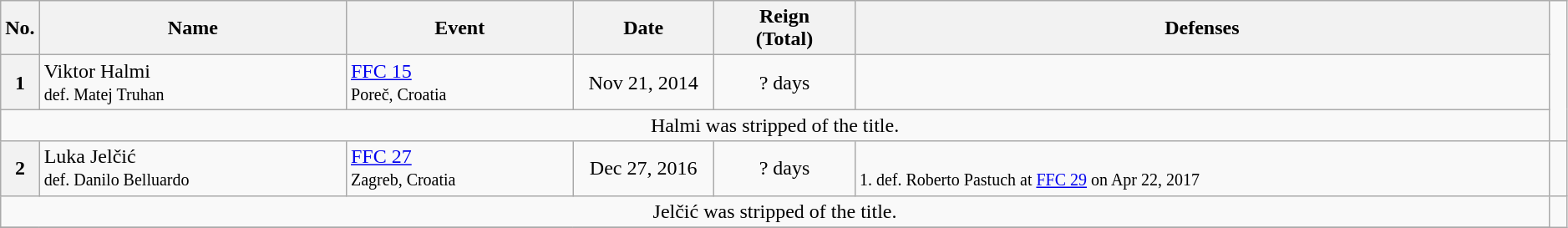<table class="wikitable" style="width:99%;">
<tr>
<th style="width:2%;">No.</th>
<th>Name</th>
<th>Event</th>
<th style="width:9%;">Date</th>
<th style="width:9%;">Reign<br>(Total)</th>
<th>Defenses</th>
</tr>
<tr>
<th>1</th>
<td> Viktor Halmi<br><small>def. Matej Truhan </small></td>
<td><a href='#'>FFC 15</a><br><small>Poreč, Croatia</small></td>
<td style="text-align:center;">Nov 21, 2014</td>
<td style="text-align:center;">? days</td>
<td></td>
</tr>
<tr>
<td align="center" colspan="6">Halmi was stripped of the title.</td>
</tr>
<tr>
<th>2</th>
<td> Luka Jelčić<br><small>def. Danilo Belluardo </small></td>
<td><a href='#'>FFC 27</a><br><small>Zagreb, Croatia</small></td>
<td style="text-align:center;">Dec 27, 2016</td>
<td style="text-align:center;">? days</td>
<td><br><small>1. def. Roberto Pastuch at <a href='#'>FFC 29</a> on Apr 22, 2017</small><br></td>
<td></td>
</tr>
<tr>
<td align="center" colspan="6">Jelčić was stripped of the title.</td>
</tr>
<tr>
</tr>
</table>
